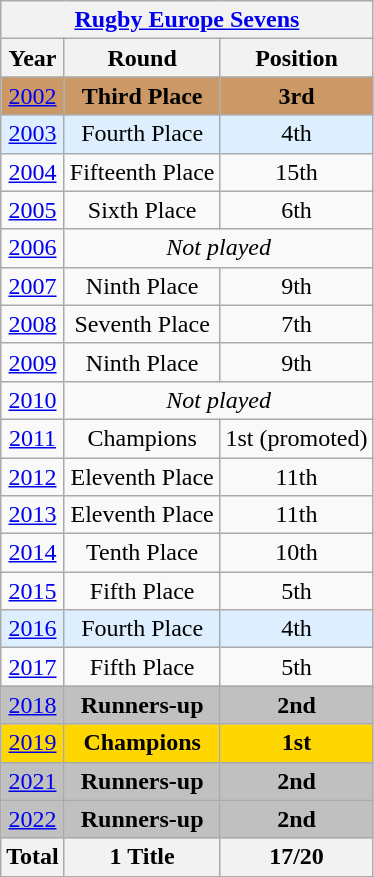<table class="wikitable" style="text-align: center;">
<tr>
<th colspan=3><a href='#'>Rugby Europe Sevens</a></th>
</tr>
<tr>
<th>Year</th>
<th>Round</th>
<th>Position</th>
</tr>
<tr bgcolor=#cc9966>
<td> <a href='#'>2002</a></td>
<td><strong>Third Place</strong></td>
<td><strong>3rd</strong></td>
</tr>
<tr bgcolor=#ddeeff>
<td> <a href='#'>2003</a></td>
<td>Fourth Place</td>
<td>4th</td>
</tr>
<tr>
<td> <a href='#'>2004</a></td>
<td>Fifteenth Place</td>
<td>15th</td>
</tr>
<tr>
<td> <a href='#'>2005</a></td>
<td>Sixth Place</td>
<td>6th</td>
</tr>
<tr>
<td> <a href='#'>2006</a></td>
<td colspan="2" rowspan="1"><em>Not played</em></td>
</tr>
<tr>
<td> <a href='#'>2007</a></td>
<td>Ninth Place</td>
<td>9th</td>
</tr>
<tr>
<td> <a href='#'>2008</a></td>
<td>Seventh Place</td>
<td>7th</td>
</tr>
<tr>
<td> <a href='#'>2009</a></td>
<td>Ninth Place</td>
<td>9th</td>
</tr>
<tr>
<td> <a href='#'>2010</a></td>
<td colspan="2" rowspan="1"><em>Not played</em></td>
</tr>
<tr>
<td> <a href='#'>2011</a></td>
<td>Champions</td>
<td>1st (promoted)</td>
</tr>
<tr>
<td> <a href='#'>2012</a></td>
<td>Eleventh Place</td>
<td>11th</td>
</tr>
<tr>
<td>  <a href='#'>2013</a></td>
<td>Eleventh Place</td>
<td>11th</td>
</tr>
<tr>
<td> <a href='#'>2014</a></td>
<td>Tenth Place</td>
<td>10th</td>
</tr>
<tr>
<td> <a href='#'>2015</a></td>
<td>Fifth Place</td>
<td>5th</td>
</tr>
<tr bgcolor=#ddeeff>
<td> <a href='#'>2016</a></td>
<td>Fourth Place</td>
<td>4th</td>
</tr>
<tr>
<td> <a href='#'>2017</a></td>
<td>Fifth Place</td>
<td>5th</td>
</tr>
<tr style="background:silver;">
<td> <a href='#'>2018</a></td>
<td><strong>Runners-up</strong></td>
<td><strong>2nd</strong></td>
</tr>
<tr style="background:gold;">
<td>  <a href='#'>2019</a></td>
<td><strong>Champions</strong></td>
<td><strong>1st</strong></td>
</tr>
<tr style="background:silver;">
<td>  <a href='#'>2021</a></td>
<td><strong>Runners-up</strong></td>
<td><strong>2nd</strong></td>
</tr>
<tr style="background:silver;">
<td>  <a href='#'>2022</a></td>
<td><strong>Runners-up</strong></td>
<td><strong>2nd</strong></td>
</tr>
<tr>
<th>Total</th>
<th>1 Title</th>
<th>17/20</th>
</tr>
</table>
